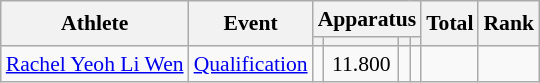<table class=wikitable style=font-size:90%;text-align:center>
<tr>
<th rowspan=2>Athlete</th>
<th rowspan=2>Event</th>
<th colspan=4>Apparatus</th>
<th rowspan=2>Total</th>
<th rowspan=2>Rank</th>
</tr>
<tr style=font-size:95%>
<th></th>
<th></th>
<th></th>
<th></th>
</tr>
<tr>
<td style="text-align:left"><a href='#'>Rachel Yeoh Li Wen</a></td>
<td style="text-align:left"><a href='#'>Qualification</a></td>
<td></td>
<td>11.800</td>
<td></td>
<td></td>
<td></td>
<td></td>
</tr>
</table>
